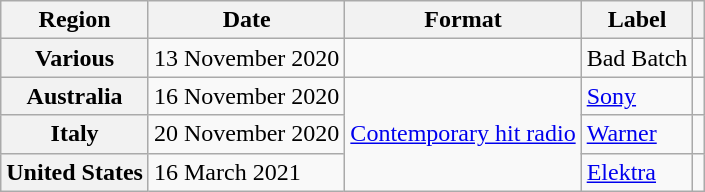<table class="wikitable plainrowheaders">
<tr>
<th scope="col">Region</th>
<th scope="col">Date</th>
<th scope="col">Format</th>
<th scope="col">Label</th>
<th scope="col"></th>
</tr>
<tr>
<th scope="row">Various</th>
<td>13 November 2020</td>
<td></td>
<td>Bad Batch</td>
<td></td>
</tr>
<tr>
<th scope="row">Australia</th>
<td>16 November 2020</td>
<td rowspan="3"><a href='#'>Contemporary hit radio</a></td>
<td><a href='#'>Sony</a></td>
<td></td>
</tr>
<tr>
<th scope="row">Italy</th>
<td>20 November 2020</td>
<td><a href='#'>Warner</a></td>
<td></td>
</tr>
<tr>
<th scope="row">United States</th>
<td>16 March 2021</td>
<td><a href='#'>Elektra</a></td>
<td></td>
</tr>
</table>
